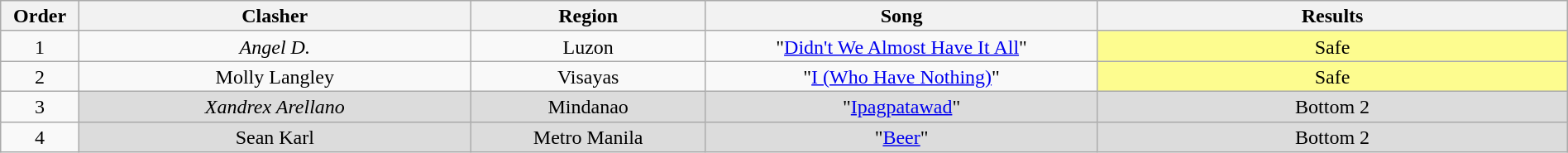<table class="wikitable" style="text-align:center; line-height:17px; width:100%;">
<tr>
<th width="5%">Order</th>
<th width="25%">Clasher</th>
<th>Region</th>
<th width="25%">Song</th>
<th width="30%">Results</th>
</tr>
<tr>
<td>1</td>
<td><em>Angel D.</em></td>
<td>Luzon</td>
<td>"<a href='#'>Didn't We Almost Have It All</a>"</td>
<td style="background:#fdfc8f;">Safe</td>
</tr>
<tr>
<td>2</td>
<td>Molly Langley</td>
<td>Visayas</td>
<td>"<a href='#'>I (Who Have Nothing)</a>"</td>
<td style="background:#fdfc8f;">Safe</td>
</tr>
<tr>
<td>3</td>
<td style="background:#DCDCDC;"><em>Xandrex Arellano</em></td>
<td style="background:#DCDCDC;">Mindanao</td>
<td style="background:#DCDCDC;">"<a href='#'>Ipagpatawad</a>"</td>
<td style="background:#DCDCDC;">Bottom 2</td>
</tr>
<tr>
<td>4</td>
<td style="background:#DCDCDC;">Sean Karl</td>
<td style="background:#DCDCDC;">Metro Manila</td>
<td style="background:#DCDCDC;">"<a href='#'>Beer</a>"</td>
<td style="background:#DCDCDC;">Bottom 2</td>
</tr>
</table>
